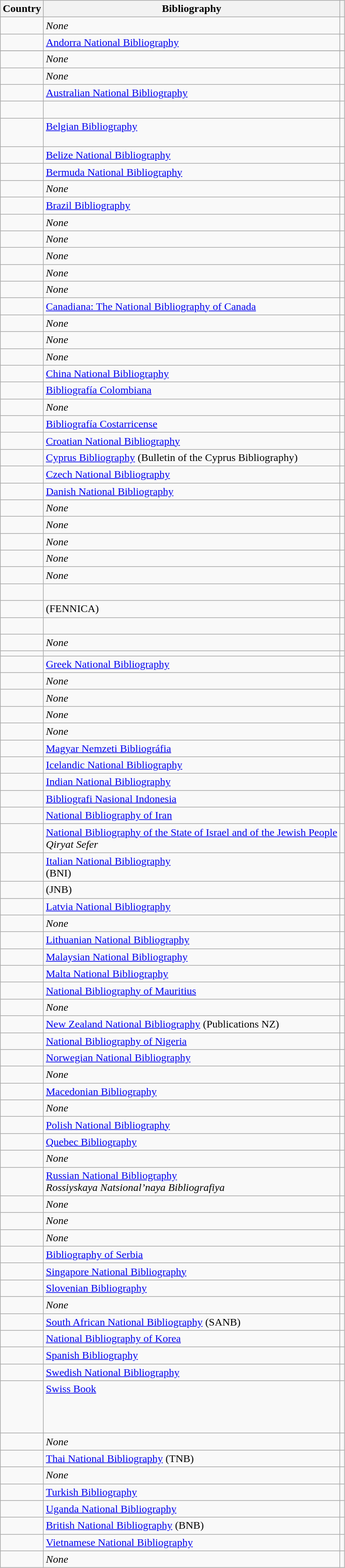<table class="wikitable sortable">
<tr>
<th>Country</th>
<th>Bibliography</th>
<th class="unsortable"></th>
</tr>
<tr>
<td></td>
<td><em>None</em></td>
<td></td>
</tr>
<tr>
<td></td>
<td><a href='#'>Andorra National Bibliography</a><br></td>
<td></td>
</tr>
<tr>
</tr>
<tr>
<td></td>
<td><em>None</em></td>
<td></td>
</tr>
<tr>
<td></td>
<td><em>None</em></td>
<td></td>
</tr>
<tr>
<td></td>
<td><a href='#'>Australian National Bibliography</a></td>
<td></td>
</tr>
<tr>
<td></td>
<td><br></td>
<td><br></td>
</tr>
<tr>
<td></td>
<td><a href='#'>Belgian Bibliography</a><br><br></td>
<td></td>
</tr>
<tr>
<td></td>
<td><a href='#'>Belize National Bibliography</a></td>
<td></td>
</tr>
<tr>
<td></td>
<td><a href='#'>Bermuda National Bibliography</a></td>
<td></td>
</tr>
<tr>
<td></td>
<td><em>None</em></td>
<td></td>
</tr>
<tr>
<td></td>
<td><a href='#'>Brazil Bibliography</a><br></td>
<td></td>
</tr>
<tr>
<td></td>
<td><em>None</em></td>
<td></td>
</tr>
<tr>
<td></td>
<td><em>None</em></td>
<td></td>
</tr>
<tr>
<td></td>
<td><em>None</em></td>
<td></td>
</tr>
<tr>
<td></td>
<td><em>None</em></td>
<td></td>
</tr>
<tr>
<td></td>
<td><em>None</em></td>
<td></td>
</tr>
<tr>
<td></td>
<td><a href='#'>Canadiana: The National Bibliography of Canada</a></td>
<td></td>
</tr>
<tr>
<td></td>
<td><em>None</em></td>
<td></td>
</tr>
<tr>
<td></td>
<td><em>None</em></td>
<td></td>
</tr>
<tr>
<td></td>
<td><em>None</em></td>
<td></td>
</tr>
<tr>
<td></td>
<td><a href='#'>China National Bibliography</a><br></td>
<td></td>
</tr>
<tr>
<td></td>
<td><a href='#'>Bibliografía Colombiana</a></td>
<td></td>
</tr>
<tr>
<td></td>
<td><em>None</em></td>
<td></td>
</tr>
<tr>
<td></td>
<td><a href='#'>Bibliografía Costarricense</a></td>
<td></td>
</tr>
<tr>
<td></td>
<td><a href='#'>Croatian National Bibliography</a><br></td>
<td></td>
</tr>
<tr>
<td></td>
<td><a href='#'>Cyprus Bibliography</a> (Bulletin of the Cyprus Bibliography)<br></td>
<td></td>
</tr>
<tr>
<td></td>
<td><a href='#'>Czech National Bibliography</a><br></td>
<td></td>
</tr>
<tr>
<td></td>
<td><a href='#'>Danish National Bibliography</a></td>
<td></td>
</tr>
<tr>
<td></td>
<td><em>None</em></td>
<td></td>
</tr>
<tr>
<td></td>
<td><em>None</em></td>
<td><br></td>
</tr>
<tr>
<td></td>
<td><em>None</em></td>
<td></td>
</tr>
<tr>
<td></td>
<td><em>None</em></td>
<td></td>
</tr>
<tr>
<td></td>
<td><em>None</em></td>
<td></td>
</tr>
<tr>
<td></td>
<td><br></td>
<td></td>
</tr>
<tr>
<td></td>
<td> (FENNICA)</td>
<td></td>
</tr>
<tr>
<td></td>
<td><br></td>
<td></td>
</tr>
<tr>
<td></td>
<td><em>None</em></td>
<td></td>
</tr>
<tr>
<td></td>
<td></td>
<td></td>
</tr>
<tr>
<td></td>
<td><a href='#'>Greek National Bibliography</a></td>
<td></td>
</tr>
<tr>
<td></td>
<td><em>None</em></td>
<td></td>
</tr>
<tr>
<td></td>
<td><em>None</em></td>
<td></td>
</tr>
<tr>
<td></td>
<td><em>None</em></td>
<td></td>
</tr>
<tr>
<td></td>
<td><em>None</em></td>
<td></td>
</tr>
<tr>
<td></td>
<td><a href='#'>Magyar Nemzeti Bibliográfia</a></td>
<td></td>
</tr>
<tr>
<td></td>
<td><a href='#'>Icelandic National Bibliography</a></td>
<td></td>
</tr>
<tr>
<td></td>
<td><a href='#'>Indian National Bibliography</a></td>
<td></td>
</tr>
<tr>
<td></td>
<td><a href='#'>Bibliografi Nasional Indonesia</a></td>
<td></td>
</tr>
<tr>
<td></td>
<td><a href='#'>National Bibliography of Iran</a></td>
<td></td>
</tr>
<tr>
<td></td>
<td><a href='#'>National Bibliography of the State of Israel and of the Jewish People</a><br><em>Qiryat Sefer</em></td>
<td></td>
</tr>
<tr>
<td></td>
<td><a href='#'>Italian National Bibliography</a><br> (BNI)</td>
<td></td>
</tr>
<tr>
<td></td>
<td> (JNB)</td>
<td></td>
</tr>
<tr>
<td></td>
<td><a href='#'>Latvia National Bibliography</a></td>
<td></td>
</tr>
<tr>
<td></td>
<td><em>None</em></td>
<td></td>
</tr>
<tr>
<td></td>
<td><a href='#'>Lithuanian National Bibliography</a></td>
<td></td>
</tr>
<tr>
<td></td>
<td><a href='#'>Malaysian National Bibliography</a></td>
<td></td>
</tr>
<tr>
<td></td>
<td><a href='#'>Malta National Bibliography</a><br></td>
<td></td>
</tr>
<tr>
<td></td>
<td><a href='#'>National Bibliography of Mauritius</a><br></td>
<td></td>
</tr>
<tr>
<td></td>
<td><em>None</em></td>
<td></td>
</tr>
<tr>
<td></td>
<td><a href='#'>New Zealand National Bibliography</a> (Publications NZ)</td>
<td></td>
</tr>
<tr>
<td></td>
<td><a href='#'>National Bibliography of Nigeria</a></td>
<td></td>
</tr>
<tr>
<td></td>
<td><a href='#'>Norwegian National Bibliography</a></td>
<td></td>
</tr>
<tr>
<td></td>
<td><em>None</em></td>
<td></td>
</tr>
<tr>
<td></td>
<td><a href='#'>Macedonian Bibliography</a><br></td>
<td></td>
</tr>
<tr>
<td></td>
<td><em>None</em></td>
<td></td>
</tr>
<tr>
<td></td>
<td><a href='#'>Polish National Bibliography</a><br></td>
<td></td>
</tr>
<tr>
<td></td>
<td><a href='#'>Quebec Bibliography</a><br></td>
<td></td>
</tr>
<tr>
<td></td>
<td><em>None</em></td>
<td></td>
</tr>
<tr>
<td></td>
<td><a href='#'>Russian National Bibliography</a><br><em>Rossiyskaya Natsional’naya Bibliografiya</em></td>
<td></td>
</tr>
<tr>
<td></td>
<td><em>None</em></td>
<td></td>
</tr>
<tr>
<td></td>
<td><em>None</em></td>
<td></td>
</tr>
<tr>
<td></td>
<td><em>None</em></td>
<td></td>
</tr>
<tr>
<td></td>
<td><a href='#'>Bibliography of Serbia</a><br></td>
<td></td>
</tr>
<tr>
<td></td>
<td><a href='#'>Singapore National Bibliography</a></td>
<td></td>
</tr>
<tr>
<td></td>
<td><a href='#'>Slovenian Bibliography</a><br></td>
<td></td>
</tr>
<tr>
<td></td>
<td><em>None</em></td>
<td></td>
</tr>
<tr>
<td></td>
<td><a href='#'>South African National Bibliography</a> (SANB)</td>
<td></td>
</tr>
<tr>
<td></td>
<td><a href='#'>National Bibliography of Korea</a></td>
<td></td>
</tr>
<tr>
<td></td>
<td><a href='#'>Spanish Bibliography</a><br></td>
<td></td>
</tr>
<tr>
<td></td>
<td><a href='#'>Swedish National Bibliography</a></td>
<td></td>
</tr>
<tr>
<td></td>
<td><a href='#'>Swiss Book</a><br><br><br><br></td>
<td></td>
</tr>
<tr>
<td></td>
<td><em>None</em></td>
<td></td>
</tr>
<tr>
<td></td>
<td><a href='#'>Thai National Bibliography</a> (TNB)</td>
<td></td>
</tr>
<tr>
<td></td>
<td><em>None</em></td>
<td></td>
</tr>
<tr>
<td></td>
<td><a href='#'>Turkish Bibliography</a></td>
<td></td>
</tr>
<tr>
<td></td>
<td><a href='#'>Uganda National Bibliography</a></td>
<td></td>
</tr>
<tr>
<td></td>
<td><a href='#'>British National Bibliography</a> (BNB)</td>
<td></td>
</tr>
<tr>
<td></td>
<td><a href='#'>Vietnamese National Bibliography</a></td>
<td></td>
</tr>
<tr>
<td></td>
<td><em>None</em></td>
<td><br>
</td>
</tr>
</table>
